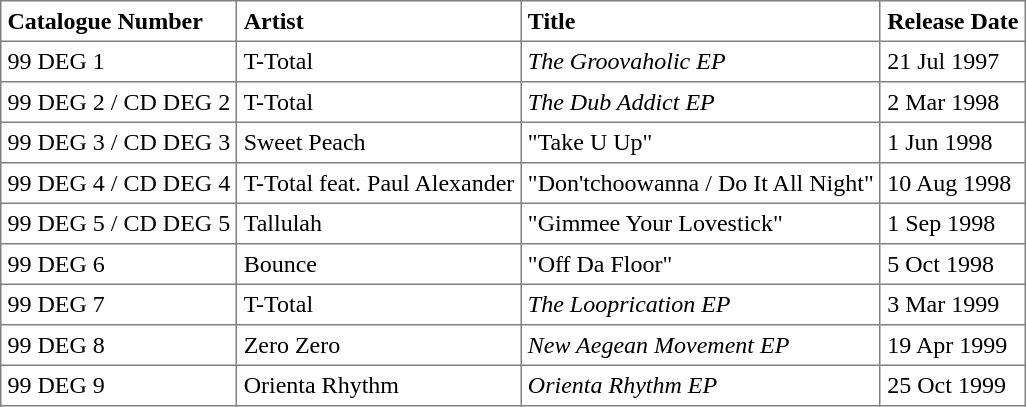<table border=1 cellspacing=0 cellpadding=4 style="border-collapse: collapse">
<tr>
<td><strong>Catalogue Number</strong></td>
<td><strong>Artist</strong></td>
<td><strong>Title</strong></td>
<td><strong>Release Date</strong></td>
</tr>
<tr>
<td>99 DEG 1</td>
<td>T-Total</td>
<td><em>The Groovaholic EP</em></td>
<td>21 Jul 1997</td>
</tr>
<tr>
<td>99 DEG 2 / CD DEG 2</td>
<td>T-Total</td>
<td><em>The Dub Addict EP</em></td>
<td>2 Mar 1998</td>
</tr>
<tr>
<td>99 DEG 3 / CD DEG 3</td>
<td>Sweet Peach</td>
<td>"Take U Up"</td>
<td>1 Jun 1998</td>
</tr>
<tr>
<td>99 DEG 4 / CD DEG 4</td>
<td>T-Total feat. Paul Alexander</td>
<td>"Don'tchoowanna / Do It All Night"</td>
<td>10 Aug 1998</td>
</tr>
<tr>
<td>99 DEG 5 / CD DEG 5</td>
<td>Tallulah</td>
<td>"Gimmee Your Lovestick"</td>
<td>1 Sep 1998</td>
</tr>
<tr>
<td>99 DEG 6</td>
<td>Bounce</td>
<td>"Off Da Floor"</td>
<td>5 Oct 1998</td>
</tr>
<tr>
<td>99 DEG 7</td>
<td>T-Total</td>
<td><em>The Looprication EP</em></td>
<td>3 Mar 1999</td>
</tr>
<tr>
<td>99 DEG 8</td>
<td>Zero Zero</td>
<td><em>New Aegean Movement EP</em></td>
<td>19 Apr 1999</td>
</tr>
<tr>
<td>99 DEG 9</td>
<td>Orienta Rhythm</td>
<td><em>Orienta Rhythm EP</em></td>
<td>25 Oct 1999</td>
</tr>
</table>
